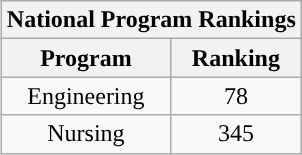<table class="wikitable sortable collapsible collapsed" style="float:right; clear:right; text-align:center">
<tr>
<th colspan=4>National Program Rankings</th>
</tr>
<tr>
<th>Program</th>
<th>Ranking</th>
</tr>
<tr>
<td>Engineering</td>
<td>78</td>
</tr>
<tr>
<td>Nursing</td>
<td>345</td>
</tr>
</table>
